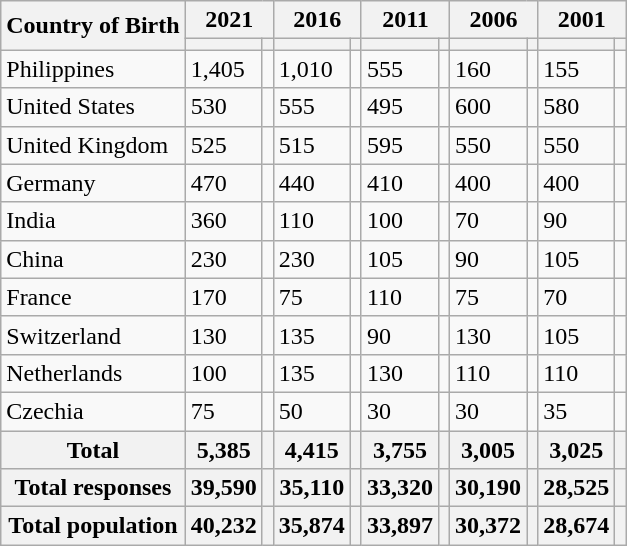<table class="wikitable sortable">
<tr>
<th rowspan="2">Country of Birth</th>
<th colspan="2">2021</th>
<th colspan="2">2016</th>
<th colspan="2">2011</th>
<th colspan="2">2006</th>
<th colspan="2">2001</th>
</tr>
<tr>
<th><a href='#'></a></th>
<th></th>
<th></th>
<th></th>
<th></th>
<th></th>
<th></th>
<th></th>
<th></th>
<th></th>
</tr>
<tr>
<td>Philippines</td>
<td>1,405</td>
<td></td>
<td>1,010</td>
<td></td>
<td>555</td>
<td></td>
<td>160</td>
<td></td>
<td>155</td>
<td></td>
</tr>
<tr>
<td>United States</td>
<td>530</td>
<td></td>
<td>555</td>
<td></td>
<td>495</td>
<td></td>
<td>600</td>
<td></td>
<td>580</td>
<td></td>
</tr>
<tr>
<td>United Kingdom</td>
<td>525</td>
<td></td>
<td>515</td>
<td></td>
<td>595</td>
<td></td>
<td>550</td>
<td></td>
<td>550</td>
<td></td>
</tr>
<tr>
<td>Germany</td>
<td>470</td>
<td></td>
<td>440</td>
<td></td>
<td>410</td>
<td></td>
<td>400</td>
<td></td>
<td>400</td>
<td></td>
</tr>
<tr>
<td>India</td>
<td>360</td>
<td></td>
<td>110</td>
<td></td>
<td>100</td>
<td></td>
<td>70</td>
<td></td>
<td>90</td>
<td></td>
</tr>
<tr>
<td>China</td>
<td>230</td>
<td></td>
<td>230</td>
<td></td>
<td>105</td>
<td></td>
<td>90</td>
<td></td>
<td>105</td>
<td></td>
</tr>
<tr>
<td>France</td>
<td>170</td>
<td></td>
<td>75</td>
<td></td>
<td>110</td>
<td></td>
<td>75</td>
<td></td>
<td>70</td>
<td></td>
</tr>
<tr>
<td>Switzerland</td>
<td>130</td>
<td></td>
<td>135</td>
<td></td>
<td>90</td>
<td></td>
<td>130</td>
<td></td>
<td>105</td>
<td></td>
</tr>
<tr>
<td>Netherlands</td>
<td>100</td>
<td></td>
<td>135</td>
<td></td>
<td>130</td>
<td></td>
<td>110</td>
<td></td>
<td>110</td>
<td></td>
</tr>
<tr>
<td>Czechia</td>
<td>75</td>
<td></td>
<td>50</td>
<td></td>
<td>30</td>
<td></td>
<td>30</td>
<td></td>
<td>35</td>
<td></td>
</tr>
<tr>
<th>Total</th>
<th>5,385</th>
<th></th>
<th>4,415</th>
<th></th>
<th>3,755</th>
<th></th>
<th>3,005</th>
<th></th>
<th>3,025</th>
<th></th>
</tr>
<tr class="sortbottom">
<th>Total responses</th>
<th>39,590</th>
<th></th>
<th>35,110</th>
<th></th>
<th>33,320</th>
<th></th>
<th>30,190</th>
<th></th>
<th>28,525</th>
<th></th>
</tr>
<tr class="sortbottom">
<th>Total population</th>
<th>40,232</th>
<th></th>
<th>35,874</th>
<th></th>
<th>33,897</th>
<th></th>
<th>30,372</th>
<th></th>
<th>28,674</th>
<th></th>
</tr>
</table>
